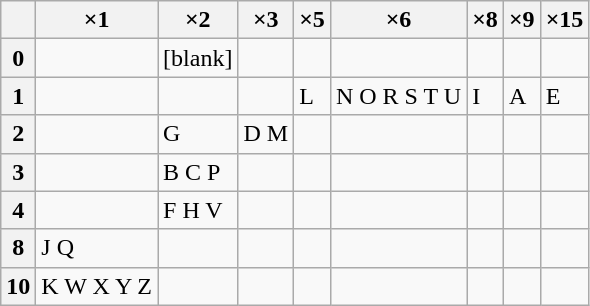<table class="wikitable floatright">
<tr>
<th></th>
<th>×1</th>
<th>×2</th>
<th>×3</th>
<th>×5</th>
<th>×6</th>
<th>×8</th>
<th>×9</th>
<th>×15</th>
</tr>
<tr>
<th>0</th>
<td></td>
<td>[blank]</td>
<td></td>
<td></td>
<td></td>
<td></td>
<td></td>
<td></td>
</tr>
<tr>
<th>1</th>
<td></td>
<td></td>
<td></td>
<td>L</td>
<td>N O R S T U</td>
<td>I</td>
<td>A</td>
<td>E</td>
</tr>
<tr>
<th>2</th>
<td></td>
<td>G</td>
<td>D M</td>
<td></td>
<td></td>
<td></td>
<td></td>
<td></td>
</tr>
<tr>
<th>3</th>
<td></td>
<td>B C P</td>
<td></td>
<td></td>
<td></td>
<td></td>
<td></td>
<td></td>
</tr>
<tr>
<th>4</th>
<td></td>
<td>F H V</td>
<td></td>
<td></td>
<td></td>
<td></td>
<td></td>
<td></td>
</tr>
<tr>
<th>8</th>
<td>J Q</td>
<td></td>
<td></td>
<td></td>
<td></td>
<td></td>
<td></td>
<td></td>
</tr>
<tr>
<th>10</th>
<td>K W X Y Z</td>
<td></td>
<td></td>
<td></td>
<td></td>
<td></td>
<td></td>
<td></td>
</tr>
</table>
